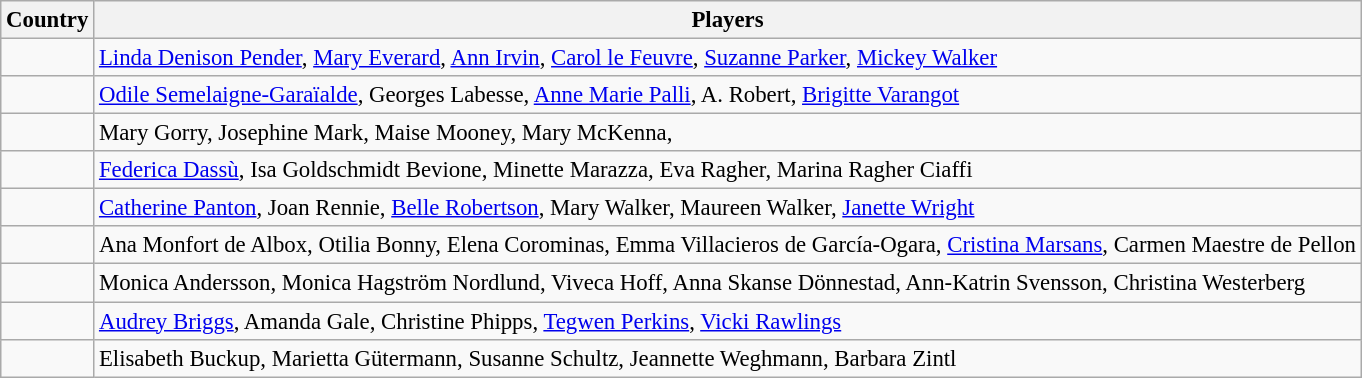<table class="wikitable" style="font-size:95%;">
<tr>
<th>Country</th>
<th>Players</th>
</tr>
<tr>
<td></td>
<td><a href='#'>Linda Denison Pender</a>, <a href='#'>Mary Everard</a>, <a href='#'>Ann Irvin</a>, <a href='#'>Carol le Feuvre</a>, <a href='#'>Suzanne Parker</a>, <a href='#'>Mickey Walker</a></td>
</tr>
<tr>
<td></td>
<td><a href='#'>Odile Semelaigne-Garaïalde</a>, Georges Labesse, <a href='#'>Anne Marie Palli</a>, A. Robert, <a href='#'>Brigitte Varangot</a></td>
</tr>
<tr>
<td></td>
<td>Mary Gorry, Josephine Mark, Maise Mooney, Mary McKenna,</td>
</tr>
<tr>
<td></td>
<td><a href='#'>Federica Dassù</a>, Isa Goldschmidt Bevione, Minette Marazza, Eva Ragher, Marina Ragher Ciaffi</td>
</tr>
<tr>
<td></td>
<td><a href='#'>Catherine Panton</a>, Joan Rennie, <a href='#'>Belle Robertson</a>, Mary Walker, Maureen Walker, <a href='#'>Janette Wright</a></td>
</tr>
<tr>
<td></td>
<td>Ana Monfort de Albox, Otilia Bonny, Elena Corominas, Emma Villacieros de García-Ogara, <a href='#'>Cristina Marsans</a>, Carmen Maestre de Pellon</td>
</tr>
<tr>
<td></td>
<td>Monica Andersson, Monica Hagström Nordlund, Viveca Hoff, Anna Skanse Dönnestad, Ann-Katrin Svensson, Christina Westerberg</td>
</tr>
<tr>
<td></td>
<td><a href='#'>Audrey Briggs</a>, Amanda Gale, Christine Phipps, <a href='#'>Tegwen Perkins</a>, <a href='#'>Vicki Rawlings</a></td>
</tr>
<tr>
<td></td>
<td>Elisabeth Buckup, Marietta Gütermann, Susanne Schultz, Jeannette Weghmann, Barbara Zintl</td>
</tr>
</table>
